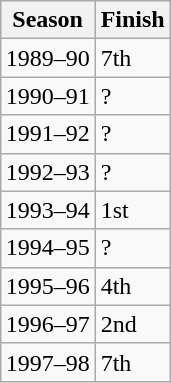<table class="wikitable" style="float:right; clear:right; margin-left:1em">
<tr>
<th>Season</th>
<th>Finish</th>
</tr>
<tr>
<td>1989–90</td>
<td>7th</td>
</tr>
<tr>
<td>1990–91</td>
<td>?</td>
</tr>
<tr>
<td>1991–92</td>
<td>?</td>
</tr>
<tr>
<td>1992–93</td>
<td>?</td>
</tr>
<tr>
<td>1993–94</td>
<td>1st</td>
</tr>
<tr>
<td>1994–95</td>
<td>?</td>
</tr>
<tr>
<td>1995–96</td>
<td>4th</td>
</tr>
<tr>
<td>1996–97</td>
<td>2nd</td>
</tr>
<tr>
<td>1997–98</td>
<td>7th</td>
</tr>
</table>
